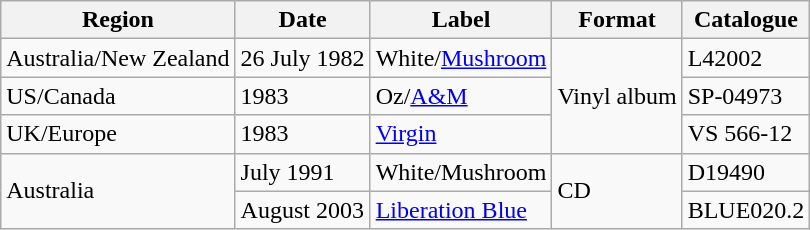<table class="wikitable">
<tr>
<th>Region</th>
<th>Date</th>
<th>Label</th>
<th>Format</th>
<th>Catalogue</th>
</tr>
<tr>
<td>Australia/New Zealand</td>
<td>26 July 1982</td>
<td>White/<a href='#'>Mushroom</a></td>
<td rowspan="3">Vinyl album</td>
<td>L42002</td>
</tr>
<tr>
<td>US/Canada</td>
<td>1983</td>
<td>Oz/<a href='#'>A&M</a></td>
<td>SP-04973</td>
</tr>
<tr>
<td>UK/Europe</td>
<td>1983</td>
<td><a href='#'>Virgin</a></td>
<td>VS 566-12</td>
</tr>
<tr>
<td rowspan="2">Australia</td>
<td>July 1991</td>
<td>White/Mushroom</td>
<td rowspan="2">CD</td>
<td>D19490</td>
</tr>
<tr>
<td>August 2003</td>
<td><a href='#'>Liberation Blue</a></td>
<td>BLUE020.2</td>
</tr>
</table>
